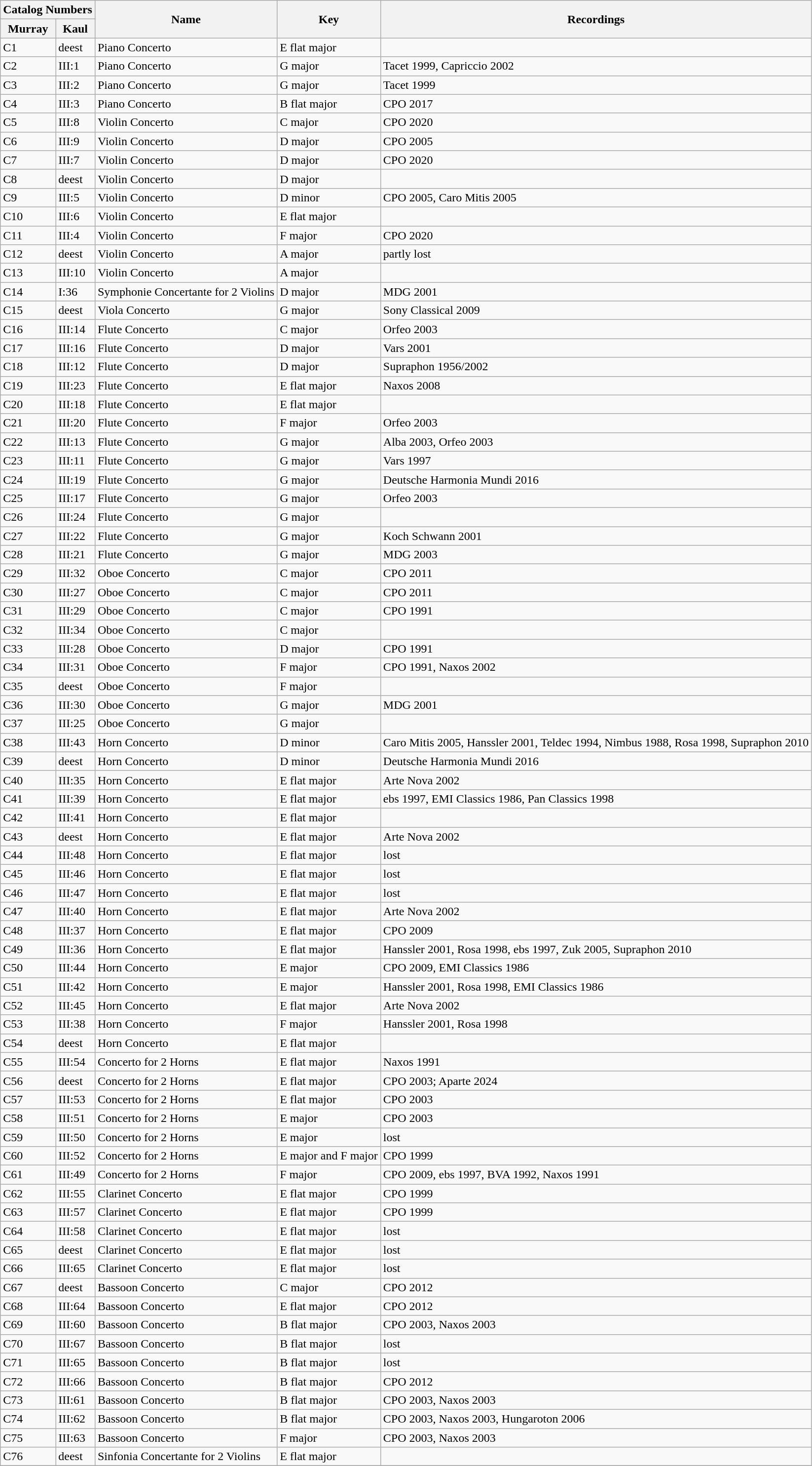<table class="wikitable">
<tr>
<th colspan="2">Catalog Numbers</th>
<th rowspan="2">Name</th>
<th rowspan="2">Key</th>
<th rowspan="2">Recordings</th>
</tr>
<tr>
<th>Murray</th>
<th>Kaul</th>
</tr>
<tr>
<td>C1</td>
<td>deest</td>
<td>Piano Concerto</td>
<td>E flat major</td>
<td></td>
</tr>
<tr>
<td>C2</td>
<td>III:1</td>
<td>Piano Concerto</td>
<td>G major</td>
<td>Tacet 1999, Capriccio 2002</td>
</tr>
<tr>
<td>C3</td>
<td>III:2</td>
<td>Piano Concerto</td>
<td>G major</td>
<td>Tacet 1999</td>
</tr>
<tr>
<td>C4</td>
<td>III:3</td>
<td>Piano Concerto</td>
<td>B flat major</td>
<td>CPO 2017</td>
</tr>
<tr>
<td>C5</td>
<td>III:8</td>
<td>Violin Concerto</td>
<td>C major</td>
<td>CPO 2020</td>
</tr>
<tr>
<td>C6</td>
<td>III:9</td>
<td>Violin Concerto</td>
<td>D major</td>
<td>CPO 2005</td>
</tr>
<tr>
<td>C7</td>
<td>III:7</td>
<td>Violin Concerto</td>
<td>D major</td>
<td>CPO 2020</td>
</tr>
<tr>
<td>C8</td>
<td>deest</td>
<td>Violin Concerto</td>
<td>D major</td>
<td></td>
</tr>
<tr>
<td>C9</td>
<td>III:5</td>
<td>Violin Concerto</td>
<td>D minor</td>
<td>CPO 2005, Caro Mitis 2005</td>
</tr>
<tr>
<td>C10</td>
<td>III:6</td>
<td>Violin Concerto</td>
<td>E flat major</td>
<td></td>
</tr>
<tr>
<td>C11</td>
<td>III:4</td>
<td>Violin Concerto</td>
<td>F major</td>
<td>CPO 2020</td>
</tr>
<tr>
<td>C12</td>
<td>deest</td>
<td>Violin Concerto</td>
<td>A major</td>
<td>partly lost</td>
</tr>
<tr>
<td>C13</td>
<td>III:10</td>
<td>Violin Concerto</td>
<td>A major</td>
<td></td>
</tr>
<tr>
<td>C14</td>
<td>I:36</td>
<td>Symphonie Concertante for 2 Violins</td>
<td>D major</td>
<td>MDG 2001</td>
</tr>
<tr>
<td>C15</td>
<td>deest</td>
<td>Viola Concerto</td>
<td>G major</td>
<td>Sony Classical 2009</td>
</tr>
<tr>
<td>C16</td>
<td>III:14</td>
<td>Flute Concerto</td>
<td>C major</td>
<td>Orfeo 2003</td>
</tr>
<tr>
<td>C17</td>
<td>III:16</td>
<td>Flute Concerto</td>
<td>D major</td>
<td>Vars 2001</td>
</tr>
<tr>
<td>C18</td>
<td>III:12</td>
<td>Flute Concerto</td>
<td>D major</td>
<td>Supraphon 1956/2002</td>
</tr>
<tr>
<td>C19</td>
<td>III:23</td>
<td>Flute Concerto</td>
<td>E flat major</td>
<td>Naxos 2008</td>
</tr>
<tr>
<td>C20</td>
<td>III:18</td>
<td>Flute Concerto</td>
<td>E flat major</td>
<td></td>
</tr>
<tr>
<td>C21</td>
<td>III:20</td>
<td>Flute Concerto</td>
<td>F major</td>
<td>Orfeo 2003</td>
</tr>
<tr>
<td>C22</td>
<td>III:13</td>
<td>Flute Concerto</td>
<td>G major</td>
<td>Alba 2003, Orfeo 2003</td>
</tr>
<tr>
<td>C23</td>
<td>III:11</td>
<td>Flute Concerto</td>
<td>G major</td>
<td>Vars 1997</td>
</tr>
<tr>
<td>C24</td>
<td>III:19</td>
<td>Flute Concerto</td>
<td>G major</td>
<td>Deutsche Harmonia Mundi 2016</td>
</tr>
<tr>
<td>C25</td>
<td>III:17</td>
<td>Flute Concerto</td>
<td>G major</td>
<td>Orfeo 2003</td>
</tr>
<tr>
<td>C26</td>
<td>III:24</td>
<td>Flute Concerto</td>
<td>G major</td>
<td></td>
</tr>
<tr>
<td>C27</td>
<td>III:22</td>
<td>Flute Concerto</td>
<td>G major</td>
<td>Koch Schwann 2001</td>
</tr>
<tr>
<td>C28</td>
<td>III:21</td>
<td>Flute Concerto</td>
<td>G major</td>
<td>MDG 2003</td>
</tr>
<tr>
<td>C29</td>
<td>III:32</td>
<td>Oboe Concerto</td>
<td>C major</td>
<td>CPO 2011</td>
</tr>
<tr>
<td>C30</td>
<td>III:27</td>
<td>Oboe Concerto</td>
<td>C major</td>
<td>CPO 2011</td>
</tr>
<tr>
<td>C31</td>
<td>III:29</td>
<td>Oboe Concerto</td>
<td>C major</td>
<td>CPO 1991</td>
</tr>
<tr>
<td>C32</td>
<td>III:34</td>
<td>Oboe Concerto</td>
<td>C major</td>
<td></td>
</tr>
<tr>
<td>C33</td>
<td>III:28</td>
<td>Oboe Concerto</td>
<td>D major</td>
<td>CPO 1991</td>
</tr>
<tr>
<td>C34</td>
<td>III:31</td>
<td>Oboe Concerto</td>
<td>F major</td>
<td>CPO 1991, Naxos 2002</td>
</tr>
<tr>
<td>C35</td>
<td>deest</td>
<td>Oboe Concerto</td>
<td>F major</td>
<td></td>
</tr>
<tr>
<td>C36</td>
<td>III:30</td>
<td>Oboe Concerto</td>
<td>G major</td>
<td>MDG 2001</td>
</tr>
<tr>
<td>C37</td>
<td>III:25</td>
<td>Oboe Concerto</td>
<td>G major</td>
<td></td>
</tr>
<tr>
<td>C38</td>
<td>III:43</td>
<td>Horn Concerto</td>
<td>D minor</td>
<td>Caro Mitis 2005, Hanssler 2001, Teldec 1994, Nimbus 1988, Rosa 1998, Supraphon 2010</td>
</tr>
<tr>
<td>C39</td>
<td>deest</td>
<td>Horn Concerto</td>
<td>D minor</td>
<td>Deutsche Harmonia Mundi 2016</td>
</tr>
<tr>
<td>C40</td>
<td>III:35</td>
<td>Horn Concerto</td>
<td>E flat major</td>
<td>Arte Nova 2002</td>
</tr>
<tr>
<td>C41</td>
<td>III:39</td>
<td>Horn Concerto</td>
<td>E flat major</td>
<td>ebs 1997, EMI Classics 1986, Pan Classics 1998</td>
</tr>
<tr>
<td>C42</td>
<td>III:41</td>
<td>Horn Concerto</td>
<td>E flat major</td>
<td></td>
</tr>
<tr>
<td>C43</td>
<td>deest</td>
<td>Horn Concerto</td>
<td>E flat major</td>
<td>Arte Nova 2002</td>
</tr>
<tr>
<td>C44</td>
<td>III:48</td>
<td>Horn Concerto</td>
<td>E flat major</td>
<td>lost</td>
</tr>
<tr>
<td>C45</td>
<td>III:46</td>
<td>Horn Concerto</td>
<td>E flat major</td>
<td>lost</td>
</tr>
<tr>
<td>C46</td>
<td>III:47</td>
<td>Horn Concerto</td>
<td>E flat major</td>
<td>lost</td>
</tr>
<tr>
<td>C47</td>
<td>III:40</td>
<td>Horn Concerto</td>
<td>E flat major</td>
<td>Arte Nova 2002</td>
</tr>
<tr>
<td>C48</td>
<td>III:37</td>
<td>Horn Concerto</td>
<td>E flat major</td>
<td>CPO 2009</td>
</tr>
<tr>
<td>C49</td>
<td>III:36</td>
<td>Horn Concerto</td>
<td>E flat major</td>
<td>Hanssler 2001, Rosa 1998, ebs 1997, Zuk 2005, Supraphon 2010</td>
</tr>
<tr>
<td>C50</td>
<td>III:44</td>
<td>Horn Concerto</td>
<td>E major</td>
<td>CPO 2009, EMI Classics 1986</td>
</tr>
<tr>
<td>C51</td>
<td>III:42</td>
<td>Horn Concerto</td>
<td>E major</td>
<td>Hanssler 2001, Rosa 1998, EMI Classics 1986</td>
</tr>
<tr>
<td>C52</td>
<td>III:45</td>
<td>Horn Concerto</td>
<td>E flat major</td>
<td>Arte Nova 2002</td>
</tr>
<tr>
<td>C53</td>
<td>III:38</td>
<td>Horn Concerto</td>
<td>F major</td>
<td>Hanssler 2001, Rosa 1998</td>
</tr>
<tr>
<td>C54</td>
<td>deest</td>
<td>Horn Concerto</td>
<td>E flat major</td>
<td></td>
</tr>
<tr>
<td>C55</td>
<td>III:54</td>
<td>Concerto for 2 Horns</td>
<td>E flat major</td>
<td>Naxos 1991</td>
</tr>
<tr>
<td>C56</td>
<td>deest</td>
<td>Concerto for 2 Horns</td>
<td>E flat major</td>
<td>CPO 2003; Aparte 2024</td>
</tr>
<tr>
<td>C57</td>
<td>III:53</td>
<td>Concerto for 2 Horns</td>
<td>E flat major</td>
<td>CPO 2003</td>
</tr>
<tr>
<td>C58</td>
<td>III:51</td>
<td>Concerto for 2 Horns</td>
<td>E major</td>
<td>CPO 2003</td>
</tr>
<tr>
<td>C59</td>
<td>III:50</td>
<td>Concerto for 2 Horns</td>
<td>E major</td>
<td>lost</td>
</tr>
<tr>
<td>C60</td>
<td>III:52</td>
<td>Concerto for 2 Horns</td>
<td>E major and F major</td>
<td>CPO 1999</td>
</tr>
<tr>
<td>C61</td>
<td>III:49</td>
<td>Concerto for 2 Horns</td>
<td>F major</td>
<td>CPO 2009, ebs 1997, BVA 1992, Naxos 1991</td>
</tr>
<tr>
<td>C62</td>
<td>III:55</td>
<td>Clarinet Concerto</td>
<td>E flat major</td>
<td>CPO 1999</td>
</tr>
<tr>
<td>C63</td>
<td>III:57</td>
<td>Clarinet Concerto</td>
<td>E flat major</td>
<td>CPO 1999</td>
</tr>
<tr>
<td>C64</td>
<td>III:58</td>
<td>Clarinet Concerto</td>
<td>E flat major</td>
<td>lost</td>
</tr>
<tr>
<td>C65</td>
<td>deest</td>
<td>Clarinet Concerto</td>
<td>E flat major</td>
<td>lost</td>
</tr>
<tr>
<td>C66</td>
<td>III:65</td>
<td>Clarinet Concerto</td>
<td>E flat major</td>
<td>lost</td>
</tr>
<tr>
<td>C67</td>
<td>deest</td>
<td>Bassoon Concerto</td>
<td>C major</td>
<td>CPO 2012</td>
</tr>
<tr>
<td>C68</td>
<td>III:64</td>
<td>Bassoon Concerto</td>
<td>E flat major</td>
<td>CPO 2012</td>
</tr>
<tr>
<td>C69</td>
<td>III:60</td>
<td>Bassoon Concerto</td>
<td>B flat major</td>
<td>CPO 2003, Naxos 2003</td>
</tr>
<tr>
<td>C70</td>
<td>III:67</td>
<td>Bassoon Concerto</td>
<td>B flat major</td>
<td>lost</td>
</tr>
<tr>
<td>C71</td>
<td>III:65</td>
<td>Bassoon Concerto</td>
<td>B flat major</td>
<td>lost</td>
</tr>
<tr>
<td>C72</td>
<td>III:66</td>
<td>Bassoon Concerto</td>
<td>B flat major</td>
<td>CPO 2012</td>
</tr>
<tr>
<td>C73</td>
<td>III:61</td>
<td>Bassoon Concerto</td>
<td>B flat major</td>
<td>CPO 2003, Naxos 2003</td>
</tr>
<tr>
<td>C74</td>
<td>III:62</td>
<td>Bassoon Concerto</td>
<td>B flat major</td>
<td>CPO 2003, Naxos 2003, Hungaroton 2006</td>
</tr>
<tr>
<td>C75</td>
<td>III:63</td>
<td>Bassoon Concerto</td>
<td>F major</td>
<td>CPO 2003, Naxos 2003</td>
</tr>
<tr>
<td>C76</td>
<td>deest</td>
<td>Sinfonia Concertante for 2 Violins</td>
<td>E flat major</td>
<td></td>
</tr>
<tr>
</tr>
</table>
